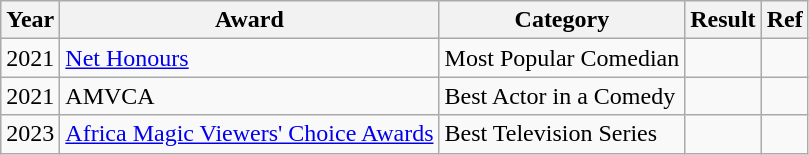<table class="wikitable">
<tr>
<th>Year</th>
<th>Award</th>
<th>Category</th>
<th>Result</th>
<th>Ref</th>
</tr>
<tr>
<td>2021</td>
<td><a href='#'>Net Honours</a></td>
<td>Most Popular Comedian</td>
<td></td>
<td></td>
</tr>
<tr>
<td>2021</td>
<td>AMVCA</td>
<td>Best Actor in a Comedy</td>
<td></td>
<td></td>
</tr>
<tr>
<td>2023</td>
<td><a href='#'>Africa Magic Viewers' Choice Awards</a></td>
<td>Best Television Series</td>
<td></td>
<td></td>
</tr>
</table>
